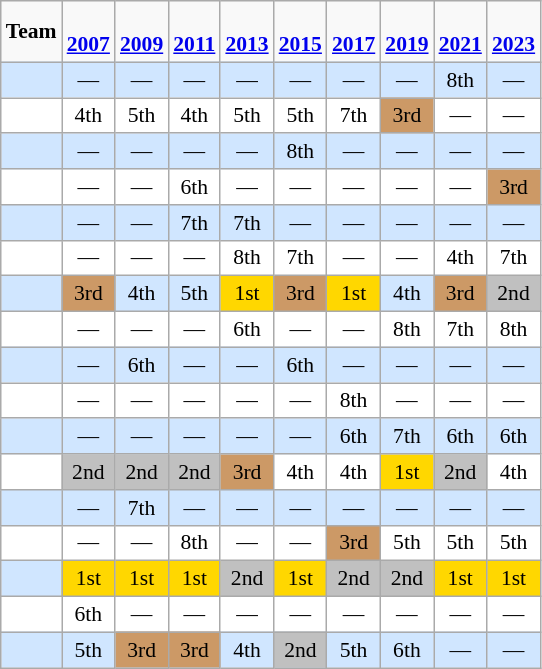<table class="wikitable" style="text-align:center; font-size:90%">
<tr>
<td><strong>Team</strong></td>
<td><strong><br><a href='#'>2007</a></strong></td>
<td><strong><br><a href='#'>2009</a></strong></td>
<td><strong><br><a href='#'>2011</a></strong></td>
<td><strong><br><a href='#'>2013</a></strong></td>
<td><strong><br><a href='#'>2015</a></strong></td>
<td><strong><br><a href='#'>2017</a></strong></td>
<td><strong><br><a href='#'>2019</a></strong></td>
<td><strong><br><a href='#'>2021</a></strong></td>
<td><strong><br><a href='#'>2023</a></strong></td>
</tr>
<tr bgcolor=#D0E6FF>
<td align=left></td>
<td>—</td>
<td>—</td>
<td>—</td>
<td>—</td>
<td>—</td>
<td>—</td>
<td>—</td>
<td>8th</td>
<td>—</td>
</tr>
<tr bgcolor=#FFFFFF>
<td align=left></td>
<td>4th</td>
<td>5th</td>
<td>4th</td>
<td>5th</td>
<td>5th</td>
<td>7th</td>
<td bgcolor=#cc9966>3rd</td>
<td>—</td>
<td>—</td>
</tr>
<tr bgcolor=#D0E6FF>
<td align=left></td>
<td>—</td>
<td>—</td>
<td>—</td>
<td>—</td>
<td>8th</td>
<td>—</td>
<td>—</td>
<td>—</td>
<td>—</td>
</tr>
<tr bgcolor=#FFFFFF>
<td align=left></td>
<td>—</td>
<td>—</td>
<td>6th</td>
<td>—</td>
<td>—</td>
<td>—</td>
<td>—</td>
<td>—</td>
<td bgcolor=#cc9966>3rd</td>
</tr>
<tr bgcolor=#D0E6FF>
<td align=left></td>
<td>—</td>
<td>—</td>
<td>7th</td>
<td>7th</td>
<td>—</td>
<td>—</td>
<td>—</td>
<td>—</td>
<td>—</td>
</tr>
<tr bgcolor=#FFFFFF>
<td align=left></td>
<td>—</td>
<td>—</td>
<td>—</td>
<td>8th</td>
<td>7th</td>
<td>—</td>
<td>—</td>
<td>4th</td>
<td>7th</td>
</tr>
<tr bgcolor=#D0E6FF>
<td align=left></td>
<td bgcolor=#cc9966>3rd</td>
<td>4th</td>
<td>5th</td>
<td bgcolor=gold>1st</td>
<td bgcolor=#cc9966>3rd</td>
<td bgcolor=gold>1st</td>
<td>4th</td>
<td bgcolor=#cc9966>3rd</td>
<td bgcolor=silver>2nd</td>
</tr>
<tr bgcolor=#FFFFFF>
<td align=left></td>
<td>—</td>
<td>—</td>
<td>—</td>
<td>6th</td>
<td>—</td>
<td>—</td>
<td>8th</td>
<td>7th</td>
<td>8th</td>
</tr>
<tr bgcolor=#D0E6FF>
<td align=left></td>
<td>—</td>
<td>6th</td>
<td>—</td>
<td>—</td>
<td>6th</td>
<td>—</td>
<td>—</td>
<td>—</td>
<td>—</td>
</tr>
<tr bgcolor=#FFFFFF>
<td align=left></td>
<td>—</td>
<td>—</td>
<td>—</td>
<td>—</td>
<td>—</td>
<td>8th</td>
<td>—</td>
<td>—</td>
<td>—</td>
</tr>
<tr bgcolor=#D0E6FF>
<td align=left></td>
<td>—</td>
<td>—</td>
<td>—</td>
<td>—</td>
<td>—</td>
<td>6th</td>
<td>7th</td>
<td>6th</td>
<td>6th</td>
</tr>
<tr bgcolor=#FFFFFF>
<td align=left></td>
<td bgcolor=silver>2nd</td>
<td bgcolor=silver>2nd</td>
<td bgcolor=silver>2nd</td>
<td bgcolor=#cc9966>3rd</td>
<td>4th</td>
<td>4th</td>
<td bgcolor=gold>1st</td>
<td bgcolor=silver>2nd</td>
<td>4th</td>
</tr>
<tr bgcolor=#D0E6FF>
<td align=left></td>
<td>—</td>
<td>7th</td>
<td>—</td>
<td>—</td>
<td>—</td>
<td>—</td>
<td>—</td>
<td>—</td>
<td>—</td>
</tr>
<tr bgcolor=#FFFFFF>
<td align=left></td>
<td>—</td>
<td>—</td>
<td>8th</td>
<td>—</td>
<td>—</td>
<td bgcolor=#cc9966>3rd</td>
<td>5th</td>
<td>5th</td>
<td>5th</td>
</tr>
<tr bgcolor=#D0E6FF>
<td align=left></td>
<td bgcolor=gold>1st</td>
<td bgcolor=gold>1st</td>
<td bgcolor=gold>1st</td>
<td bgcolor=silver>2nd</td>
<td bgcolor=gold>1st</td>
<td bgcolor=silver>2nd</td>
<td bgcolor=silver>2nd</td>
<td bgcolor=gold>1st</td>
<td bgcolor=gold>1st</td>
</tr>
<tr bgcolor=#FFFFFF>
<td align=left></td>
<td>6th</td>
<td>—</td>
<td>—</td>
<td>—</td>
<td>—</td>
<td>—</td>
<td>—</td>
<td>—</td>
<td>—</td>
</tr>
<tr bgcolor=#D0E6FF>
<td align=left></td>
<td>5th</td>
<td bgcolor=#cc9966>3rd</td>
<td bgcolor=#cc9966>3rd</td>
<td>4th</td>
<td bgcolor=silver>2nd</td>
<td>5th</td>
<td>6th</td>
<td>—</td>
<td>—</td>
</tr>
</table>
